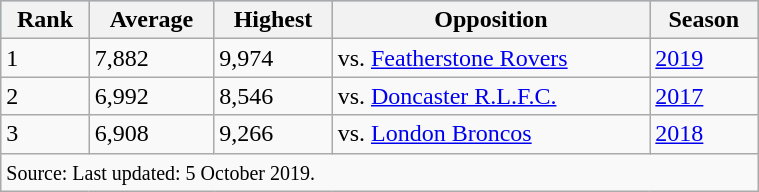<table class="wikitable" style="width:40%;">
<tr style="background:#87cefa;">
<th>Rank</th>
<th>Average</th>
<th>Highest</th>
<th>Opposition</th>
<th>Season</th>
</tr>
<tr>
<td>1</td>
<td>7,882</td>
<td>9,974</td>
<td>vs. <a href='#'>Featherstone Rovers</a></td>
<td><a href='#'>2019</a></td>
</tr>
<tr>
<td>2</td>
<td>6,992</td>
<td>8,546</td>
<td>vs. <a href='#'>Doncaster R.L.F.C.</a></td>
<td><a href='#'>2017</a></td>
</tr>
<tr>
<td>3</td>
<td>6,908</td>
<td>9,266</td>
<td>vs. <a href='#'>London Broncos</a></td>
<td><a href='#'>2018</a></td>
</tr>
<tr>
<td colspan=5><small>Source: Last updated: 5 October 2019.</small></td>
</tr>
</table>
